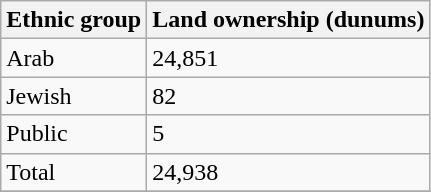<table class="wikitable" border="1">
<tr>
<th>Ethnic group</th>
<th>Land ownership (dunums)</th>
</tr>
<tr>
<td>Arab</td>
<td>24,851</td>
</tr>
<tr>
<td>Jewish</td>
<td>82</td>
</tr>
<tr>
<td>Public</td>
<td>5</td>
</tr>
<tr>
<td>Total</td>
<td>24,938</td>
</tr>
<tr bgcolor="#EFEFEF">
</tr>
</table>
